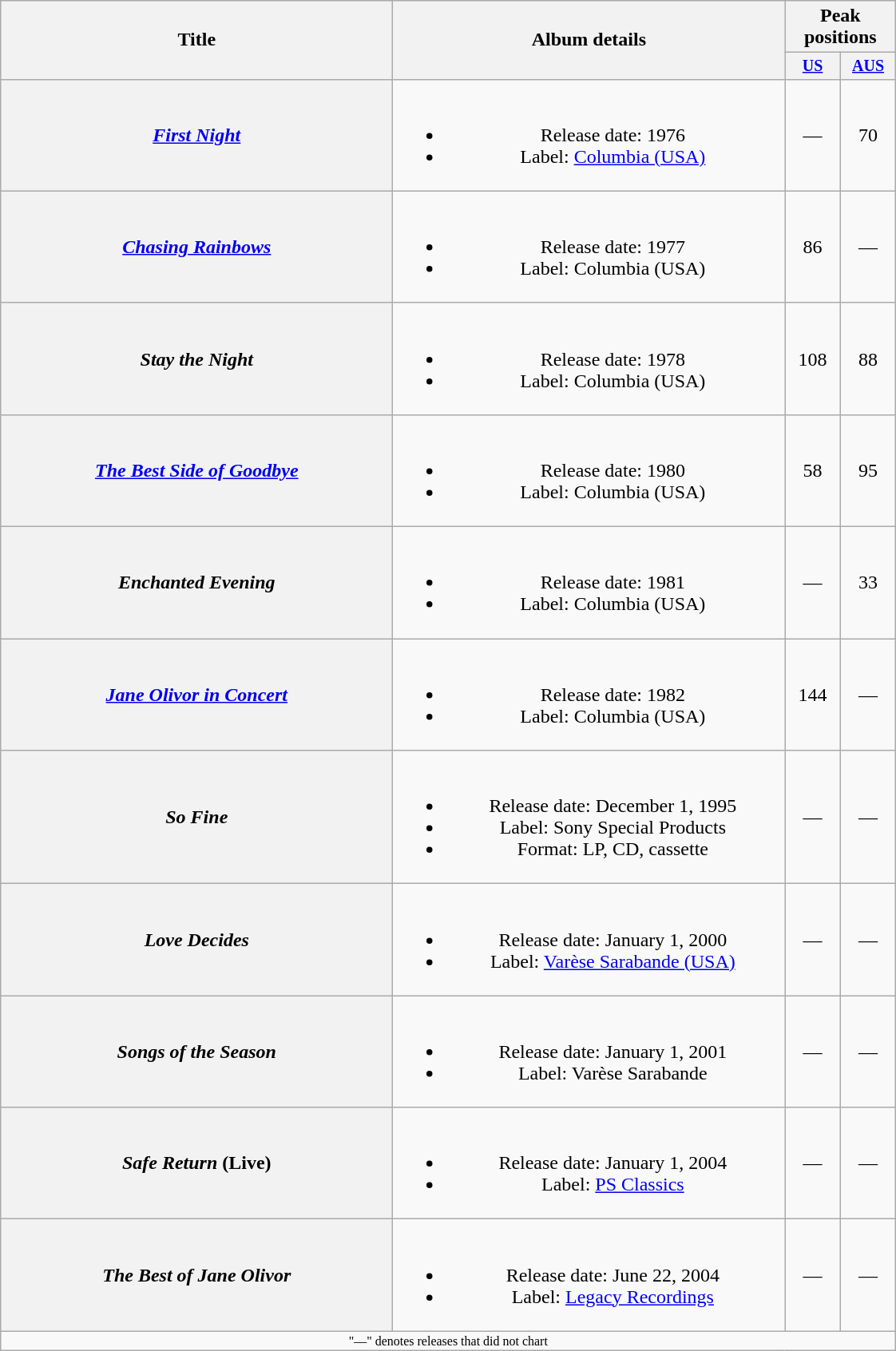<table class="wikitable plainrowheaders" style="text-align:center;">
<tr>
<th rowspan="2" style="width:20em;">Title</th>
<th rowspan="2" style="width:20em;">Album details</th>
<th colspan="2">Peak positions</th>
</tr>
<tr style="font-size:smaller;">
<th width="40"><a href='#'>US</a><br></th>
<th width="40"><a href='#'>AUS</a><br></th>
</tr>
<tr>
<th scope="row"><em><a href='#'>First Night</a></em></th>
<td><br><ul><li>Release date: 1976</li><li>Label: <a href='#'>Columbia (USA)</a></li></ul></td>
<td>—</td>
<td>70</td>
</tr>
<tr>
<th scope="row"><em><a href='#'>Chasing Rainbows</a></em></th>
<td><br><ul><li>Release date: 1977</li><li>Label: Columbia (USA)</li></ul></td>
<td>86</td>
<td>—</td>
</tr>
<tr>
<th scope="row"><em>Stay the Night</em></th>
<td><br><ul><li>Release date: 1978</li><li>Label: Columbia (USA)</li></ul></td>
<td>108</td>
<td>88</td>
</tr>
<tr>
<th scope="row"><em><a href='#'>The Best Side of Goodbye</a></em></th>
<td><br><ul><li>Release date: 1980</li><li>Label: Columbia (USA)</li></ul></td>
<td>58</td>
<td>95</td>
</tr>
<tr>
<th scope="row"><em>Enchanted Evening</em></th>
<td><br><ul><li>Release date: 1981</li><li>Label: Columbia (USA)</li></ul></td>
<td>—</td>
<td>33</td>
</tr>
<tr>
<th scope="row"><em><a href='#'>Jane Olivor in Concert</a></em></th>
<td><br><ul><li>Release date: 1982</li><li>Label: Columbia (USA)</li></ul></td>
<td>144</td>
<td>—</td>
</tr>
<tr>
<th scope="row"><em>So Fine</em></th>
<td><br><ul><li>Release date: December 1, 1995</li><li>Label: Sony Special Products</li><li>Format: LP, CD, cassette</li></ul></td>
<td>—</td>
<td>—</td>
</tr>
<tr>
<th scope="row"><em>Love Decides</em></th>
<td><br><ul><li>Release date: January 1, 2000</li><li>Label: <a href='#'>Varèse Sarabande (USA)</a></li></ul></td>
<td>—</td>
<td>—</td>
</tr>
<tr>
<th scope="row"><em>Songs of the Season</em></th>
<td><br><ul><li>Release date: January 1, 2001</li><li>Label: Varèse Sarabande</li></ul></td>
<td>—</td>
<td>—</td>
</tr>
<tr>
<th scope="row"><em>Safe Return</em> (Live)</th>
<td><br><ul><li>Release date: January 1, 2004</li><li>Label: <a href='#'>PS Classics</a></li></ul></td>
<td>—</td>
<td>—</td>
</tr>
<tr>
<th scope="row"><em>The Best of Jane Olivor</em></th>
<td><br><ul><li>Release date: June 22, 2004</li><li>Label: <a href='#'>Legacy Recordings</a></li></ul></td>
<td>—</td>
<td>—</td>
</tr>
<tr>
<td colspan="7" style="font-size:8pt">"—" denotes releases that did not chart</td>
</tr>
</table>
